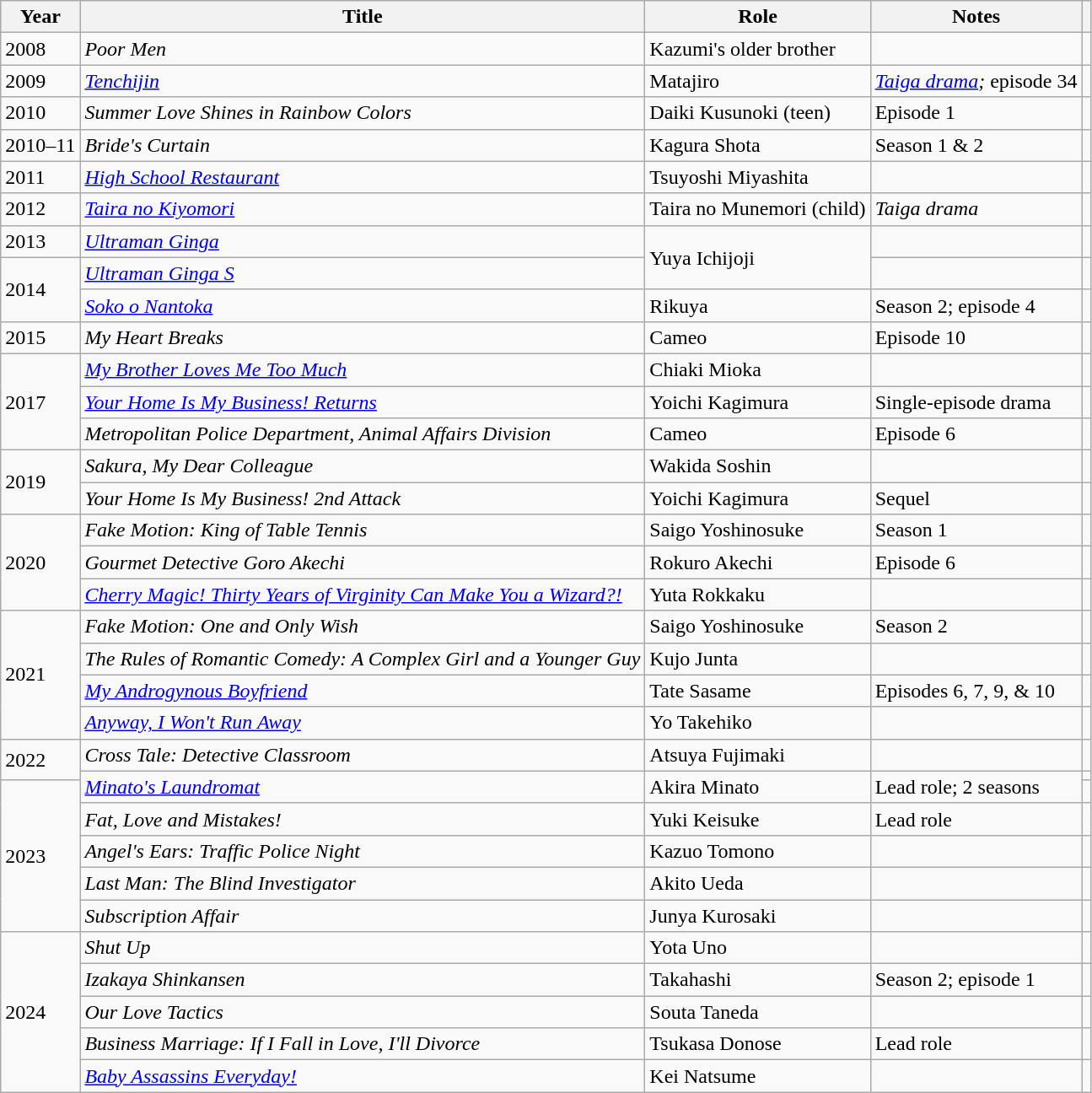<table class="wikitable sortable">
<tr>
<th>Year</th>
<th>Title</th>
<th>Role</th>
<th class="unsortable">Notes</th>
<th class="unsortable"></th>
</tr>
<tr>
<td>2008</td>
<td><em>Poor Men</em></td>
<td>Kazumi's older brother</td>
<td></td>
<td></td>
</tr>
<tr>
<td>2009</td>
<td><em><a href='#'>Tenchijin</a></em></td>
<td>Matajiro</td>
<td><em><a href='#'>Taiga drama</a>;</em> episode 34</td>
<td></td>
</tr>
<tr>
<td>2010</td>
<td><em>Summer Love Shines in Rainbow Colors</em></td>
<td>Daiki Kusunoki (teen)</td>
<td>Episode 1</td>
<td></td>
</tr>
<tr>
<td>2010–11</td>
<td><em>Bride's Curtain</em></td>
<td>Kagura Shota</td>
<td>Season 1 & 2</td>
<td></td>
</tr>
<tr>
<td>2011</td>
<td><em><a href='#'>High School Restaurant</a></em></td>
<td>Tsuyoshi Miyashita</td>
<td></td>
<td></td>
</tr>
<tr>
<td>2012</td>
<td><em><a href='#'>Taira no Kiyomori</a></em></td>
<td>Taira no Munemori (child)</td>
<td><em>Taiga drama</em></td>
<td></td>
</tr>
<tr>
<td>2013</td>
<td><em><a href='#'>Ultraman Ginga</a></em></td>
<td rowspan="2">Yuya Ichijoji</td>
<td></td>
<td></td>
</tr>
<tr>
<td rowspan="2">2014</td>
<td><em><a href='#'>Ultraman Ginga S</a></em></td>
<td></td>
<td></td>
</tr>
<tr>
<td><em><a href='#'>Soko o Nantoka</a></em></td>
<td>Rikuya</td>
<td>Season 2; episode 4</td>
<td></td>
</tr>
<tr>
<td>2015</td>
<td><em>My Heart Breaks</em></td>
<td>Cameo</td>
<td>Episode 10</td>
<td></td>
</tr>
<tr>
<td rowspan="3">2017</td>
<td><em><a href='#'>My Brother Loves Me Too Much</a></em></td>
<td>Chiaki Mioka</td>
<td></td>
<td></td>
</tr>
<tr>
<td><em><a href='#'>Your Home Is My Business! Returns</a></em></td>
<td>Yoichi Kagimura</td>
<td>Single-episode drama</td>
<td></td>
</tr>
<tr>
<td><em>Metropolitan Police Department, Animal Affairs Division</em></td>
<td>Cameo</td>
<td>Episode 6</td>
<td></td>
</tr>
<tr>
<td rowspan="2">2019</td>
<td><em>Sakura, My Dear Colleague</em></td>
<td>Wakida Soshin</td>
<td></td>
<td></td>
</tr>
<tr>
<td><em>Your Home Is My Business! 2nd Attack</em></td>
<td>Yoichi Kagimura</td>
<td>Sequel</td>
<td></td>
</tr>
<tr>
<td rowspan="3">2020</td>
<td><em>Fake Motion: King of Table Tennis</em></td>
<td>Saigo Yoshinosuke</td>
<td>Season 1</td>
<td></td>
</tr>
<tr>
<td><em>Gourmet Detective Goro Akechi</em></td>
<td>Rokuro Akechi</td>
<td>Episode 6</td>
<td></td>
</tr>
<tr>
<td><em><a href='#'>Cherry Magic! Thirty Years of Virginity Can Make You a Wizard?!</a></em></td>
<td>Yuta Rokkaku</td>
<td></td>
<td></td>
</tr>
<tr>
<td rowspan="4">2021</td>
<td><em>Fake Motion: One and Only Wish</em></td>
<td>Saigo Yoshinosuke</td>
<td>Season 2</td>
<td></td>
</tr>
<tr>
<td><em>The Rules of Romantic Comedy: A Complex Girl and a Younger Guy</em></td>
<td>Kujo Junta</td>
<td></td>
<td></td>
</tr>
<tr>
<td><em><a href='#'>My Androgynous Boyfriend</a></em></td>
<td>Tate Sasame</td>
<td>Episodes 6, 7, 9, & 10</td>
<td></td>
</tr>
<tr>
<td><em><a href='#'>Anyway, I Won't Run Away</a></em></td>
<td>Yo Takehiko</td>
<td></td>
<td></td>
</tr>
<tr>
<td rowspan="2">2022</td>
<td><em>Cross Tale: Detective Classroom</em></td>
<td>Atsuya Fujimaki</td>
<td></td>
<td></td>
</tr>
<tr>
<td rowspan="2"><em><a href='#'>Minato's Laundromat</a></em></td>
<td rowspan="2">Akira Minato</td>
<td rowspan="2">Lead role; 2 seasons</td>
<td></td>
</tr>
<tr>
<td rowspan="5">2023</td>
<td></td>
</tr>
<tr>
<td><em>Fat, Love and Mistakes!</em></td>
<td>Yuki Keisuke</td>
<td>Lead role</td>
<td></td>
</tr>
<tr>
<td><em>Angel's Ears: Traffic Police Night</em></td>
<td>Kazuo Tomono</td>
<td></td>
<td></td>
</tr>
<tr>
<td><em>Last Man: The Blind Investigator</em></td>
<td>Akito Ueda</td>
<td></td>
<td></td>
</tr>
<tr>
<td><em>Subscription Affair</em></td>
<td>Junya Kurosaki</td>
<td></td>
<td></td>
</tr>
<tr>
<td rowspan="5">2024</td>
<td><em>Shut Up</em></td>
<td>Yota Uno</td>
<td></td>
<td></td>
</tr>
<tr>
<td><em>Izakaya Shinkansen</em></td>
<td>Takahashi</td>
<td>Season 2; episode 1</td>
<td></td>
</tr>
<tr>
<td><em>Our Love Tactics</em></td>
<td>Souta Taneda</td>
<td></td>
<td></td>
</tr>
<tr>
<td><em>Business Marriage: If I Fall in Love, I'll Divorce</em></td>
<td>Tsukasa Donose</td>
<td>Lead role</td>
<td></td>
</tr>
<tr>
<td><em><a href='#'>Baby Assassins Everyday!</a></em></td>
<td>Kei Natsume</td>
<td></td>
<td></td>
</tr>
</table>
